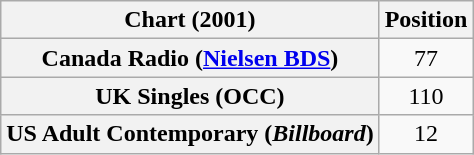<table class="wikitable sortable plainrowheaders" style="text-align:center">
<tr>
<th>Chart (2001)</th>
<th>Position</th>
</tr>
<tr>
<th scope="row">Canada Radio (<a href='#'>Nielsen BDS</a>)</th>
<td>77</td>
</tr>
<tr>
<th scope="row">UK Singles (OCC)</th>
<td>110</td>
</tr>
<tr>
<th scope="row">US Adult Contemporary (<em>Billboard</em>)</th>
<td>12</td>
</tr>
</table>
